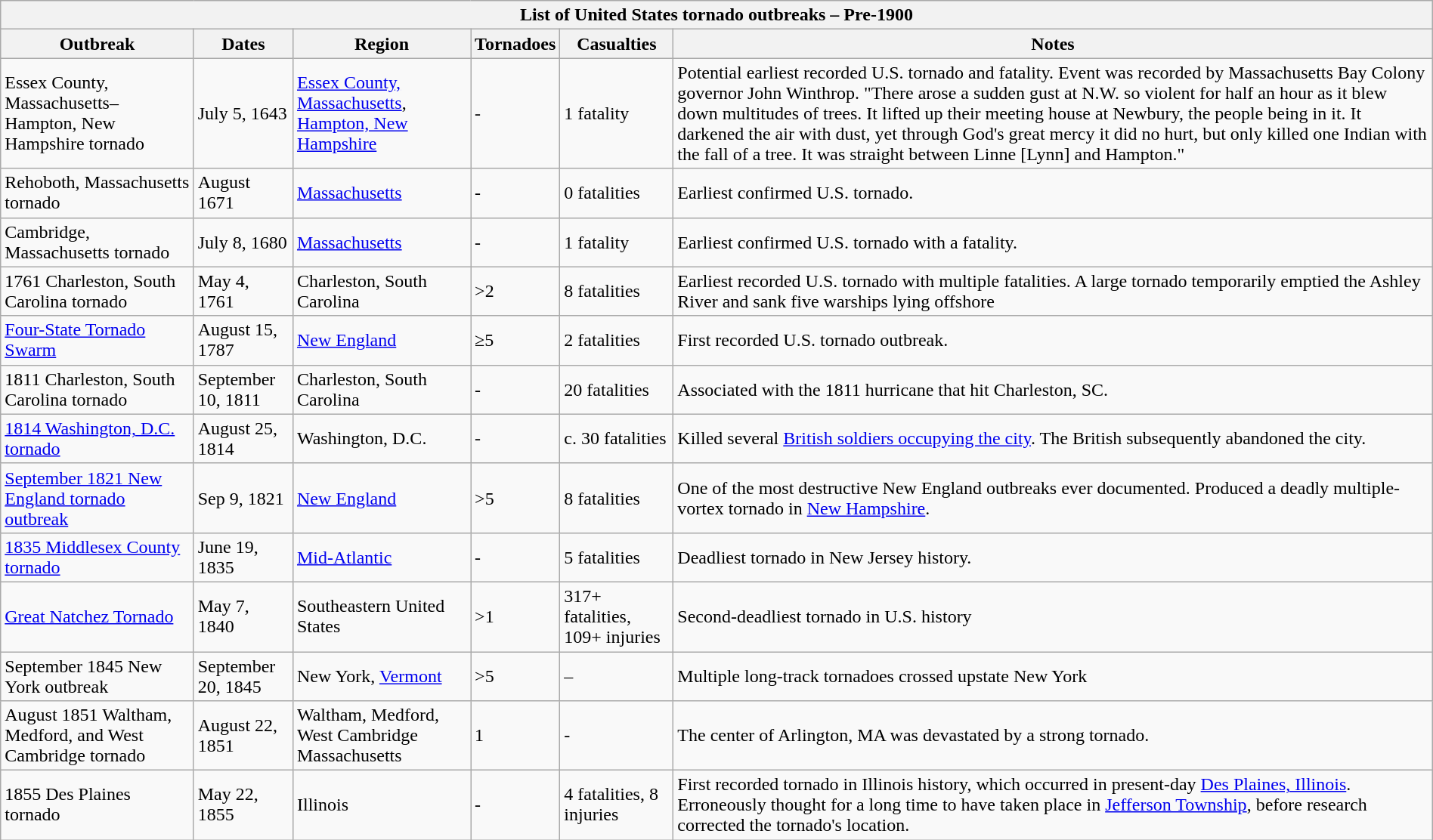<table class="wikitable collapsible sortable" style="width:100%;">
<tr>
<th colspan="8">List of United States tornado outbreaks – Pre-1900</th>
</tr>
<tr>
<th scope="col">Outbreak</th>
<th scope="col">Dates</th>
<th scope="col" class="unsortable">Region</th>
<th scope="col">Tornadoes</th>
<th scope="col">Casualties</th>
<th scope="col">Notes</th>
</tr>
<tr>
<td>Essex County, Massachusetts–Hampton, New Hampshire tornado</td>
<td>July 5, 1643</td>
<td><a href='#'>Essex County, Massachusetts</a>, <a href='#'>Hampton, New Hampshire</a></td>
<td>-</td>
<td>1 fatality</td>
<td>Potential earliest recorded U.S. tornado and fatality. Event was recorded by Massachusetts Bay Colony governor John Winthrop. "There arose a sudden gust at N.W. so violent for half an hour as it blew down multitudes of trees. It lifted up their meeting house at Newbury, the people being in it. It darkened the air with dust, yet through God's great mercy it did no hurt, but only killed one Indian with the fall of a tree. It was straight between Linne [Lynn] and Hampton."</td>
</tr>
<tr>
<td>Rehoboth, Massachusetts tornado</td>
<td>August 1671</td>
<td><a href='#'>Massachusetts</a></td>
<td>-</td>
<td>0 fatalities</td>
<td>Earliest confirmed U.S. tornado.</td>
</tr>
<tr>
<td>Cambridge, Massachusetts tornado</td>
<td>July 8, 1680</td>
<td><a href='#'>Massachusetts</a></td>
<td>-</td>
<td>1 fatality</td>
<td>Earliest confirmed U.S. tornado with a fatality.</td>
</tr>
<tr>
<td>1761 Charleston, South Carolina tornado</td>
<td>May 4, 1761</td>
<td>Charleston, South Carolina</td>
<td>>2</td>
<td>8 fatalities</td>
<td>Earliest recorded U.S. tornado with multiple fatalities. A large tornado temporarily emptied the Ashley River and sank five warships lying offshore</td>
</tr>
<tr>
<td><a href='#'>Four-State Tornado Swarm</a></td>
<td>August 15, 1787</td>
<td><a href='#'>New England</a></td>
<td>≥5</td>
<td>2 fatalities</td>
<td>First recorded U.S. tornado outbreak.</td>
</tr>
<tr>
<td>1811 Charleston, South Carolina tornado</td>
<td>September 10, 1811</td>
<td>Charleston, South Carolina</td>
<td>-</td>
<td>20 fatalities</td>
<td>Associated with the 1811 hurricane that hit Charleston, SC.</td>
</tr>
<tr>
<td><a href='#'>1814 Washington, D.C. tornado</a></td>
<td>August 25, 1814</td>
<td>Washington, D.C.</td>
<td>-</td>
<td>c. 30 fatalities</td>
<td>Killed several <a href='#'>British soldiers occupying the city</a>. The British subsequently abandoned the city.</td>
</tr>
<tr>
<td><a href='#'>September 1821 New England tornado outbreak</a></td>
<td>Sep 9, 1821</td>
<td><a href='#'>New England</a></td>
<td>>5</td>
<td>8 fatalities</td>
<td>One of the most destructive New England outbreaks ever documented. Produced a deadly multiple-vortex tornado in <a href='#'>New Hampshire</a>.</td>
</tr>
<tr>
<td><a href='#'>1835 Middlesex County tornado</a></td>
<td>June 19, 1835</td>
<td><a href='#'>Mid-Atlantic</a></td>
<td>-</td>
<td>5 fatalities</td>
<td>Deadliest tornado in New Jersey history.</td>
</tr>
<tr>
<td><a href='#'>Great Natchez Tornado</a></td>
<td>May 7, 1840</td>
<td>Southeastern United States</td>
<td>>1</td>
<td>317+ fatalities, 109+ injuries</td>
<td>Second-deadliest tornado in U.S. history</td>
</tr>
<tr>
<td>September 1845 New York outbreak</td>
<td>September 20, 1845</td>
<td>New York, <a href='#'>Vermont</a></td>
<td>>5</td>
<td>–</td>
<td>Multiple long-track tornadoes crossed upstate New York</td>
</tr>
<tr>
<td>August 1851 Waltham, Medford, and West Cambridge tornado</td>
<td>August 22, 1851</td>
<td>Waltham, Medford, West Cambridge Massachusetts</td>
<td>1</td>
<td>-</td>
<td>The center of Arlington, MA was devastated by a strong tornado.</td>
</tr>
<tr>
<td>1855 Des Plaines tornado</td>
<td>May 22, 1855</td>
<td>Illinois</td>
<td>-</td>
<td>4 fatalities, 8 injuries</td>
<td>First recorded tornado in Illinois history, which occurred in present-day <a href='#'>Des Plaines, Illinois</a>. Erroneously thought for a long time to have taken place in <a href='#'>Jefferson Township</a>, before research corrected the tornado's location.</td>
</tr>
</table>
